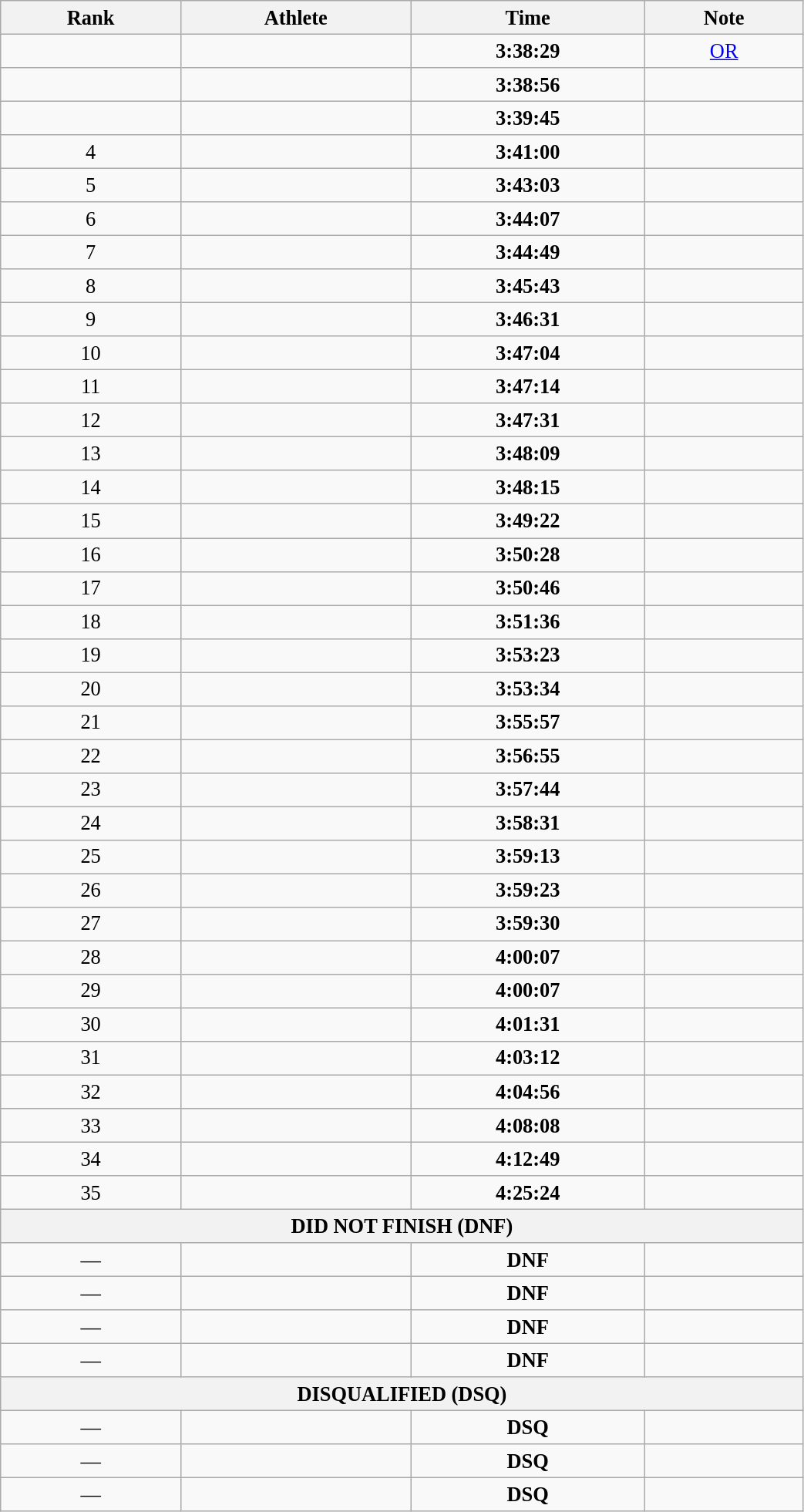<table class="wikitable" style=" text-align:center; font-size:110%;" width="55%">
<tr>
<th>Rank</th>
<th>Athlete</th>
<th>Time</th>
<th>Note</th>
</tr>
<tr>
<td></td>
<td align=left></td>
<td><strong>3:38:29</strong></td>
<td><a href='#'>OR</a></td>
</tr>
<tr>
<td></td>
<td align=left></td>
<td><strong>3:38:56</strong></td>
<td></td>
</tr>
<tr>
<td></td>
<td align=left></td>
<td><strong>3:39:45</strong></td>
<td></td>
</tr>
<tr>
<td>4</td>
<td align=left></td>
<td><strong>3:41:00</strong></td>
<td></td>
</tr>
<tr>
<td>5</td>
<td align=left></td>
<td><strong>3:43:03</strong></td>
<td></td>
</tr>
<tr>
<td>6</td>
<td align=left></td>
<td><strong>3:44:07</strong></td>
<td></td>
</tr>
<tr>
<td>7</td>
<td align=left></td>
<td><strong>3:44:49</strong></td>
<td></td>
</tr>
<tr>
<td>8</td>
<td align=left></td>
<td><strong>3:45:43</strong></td>
<td></td>
</tr>
<tr>
<td>9</td>
<td align=left></td>
<td><strong>3:46:31</strong></td>
<td></td>
</tr>
<tr>
<td>10</td>
<td align=left></td>
<td><strong>3:47:04</strong></td>
<td></td>
</tr>
<tr>
<td>11</td>
<td align=left></td>
<td><strong>3:47:14</strong></td>
<td></td>
</tr>
<tr>
<td>12</td>
<td align=left></td>
<td><strong>3:47:31</strong></td>
<td></td>
</tr>
<tr>
<td>13</td>
<td align=left></td>
<td><strong>3:48:09</strong></td>
<td></td>
</tr>
<tr>
<td>14</td>
<td align=left></td>
<td><strong>3:48:15</strong></td>
<td></td>
</tr>
<tr>
<td>15</td>
<td align=left></td>
<td><strong>3:49:22</strong></td>
<td></td>
</tr>
<tr>
<td>16</td>
<td align=left></td>
<td><strong>3:50:28</strong></td>
<td></td>
</tr>
<tr>
<td>17</td>
<td align=left></td>
<td><strong>3:50:46</strong></td>
<td></td>
</tr>
<tr>
<td>18</td>
<td align=left></td>
<td><strong>3:51:36</strong></td>
<td></td>
</tr>
<tr>
<td>19</td>
<td align=left></td>
<td><strong>3:53:23</strong></td>
<td></td>
</tr>
<tr>
<td>20</td>
<td align=left></td>
<td><strong>3:53:34</strong></td>
<td></td>
</tr>
<tr>
<td>21</td>
<td align=left></td>
<td><strong>3:55:57</strong></td>
<td></td>
</tr>
<tr>
<td>22</td>
<td align=left></td>
<td><strong>3:56:55</strong></td>
<td></td>
</tr>
<tr>
<td>23</td>
<td align=left></td>
<td><strong>3:57:44</strong></td>
<td></td>
</tr>
<tr>
<td>24</td>
<td align=left></td>
<td><strong>3:58:31</strong></td>
<td></td>
</tr>
<tr>
<td>25</td>
<td align=left></td>
<td><strong>3:59:13</strong></td>
<td></td>
</tr>
<tr>
<td>26</td>
<td align=left></td>
<td><strong>3:59:23</strong></td>
<td></td>
</tr>
<tr>
<td>27</td>
<td align=left></td>
<td><strong>3:59:30</strong></td>
<td></td>
</tr>
<tr>
<td>28</td>
<td align=left></td>
<td><strong>4:00:07</strong></td>
<td></td>
</tr>
<tr>
<td>29</td>
<td align=left></td>
<td><strong>4:00:07</strong></td>
<td></td>
</tr>
<tr>
<td>30</td>
<td align=left></td>
<td><strong>4:01:31</strong></td>
<td></td>
</tr>
<tr>
<td>31</td>
<td align=left></td>
<td><strong>4:03:12</strong></td>
<td></td>
</tr>
<tr>
<td>32</td>
<td align=left></td>
<td><strong>4:04:56</strong></td>
<td></td>
</tr>
<tr>
<td>33</td>
<td align=left></td>
<td><strong>4:08:08</strong></td>
<td></td>
</tr>
<tr>
<td>34</td>
<td align=left></td>
<td><strong>4:12:49</strong></td>
<td></td>
</tr>
<tr>
<td>35</td>
<td align=left></td>
<td><strong>4:25:24</strong></td>
<td></td>
</tr>
<tr>
<th colspan="4">DID NOT FINISH (DNF)</th>
</tr>
<tr>
<td>—</td>
<td align=left></td>
<td><strong>DNF</strong></td>
<td></td>
</tr>
<tr>
<td>—</td>
<td align=left></td>
<td><strong>DNF</strong></td>
<td></td>
</tr>
<tr>
<td>—</td>
<td align=left></td>
<td><strong>DNF</strong></td>
<td></td>
</tr>
<tr>
<td>—</td>
<td align=left></td>
<td><strong>DNF</strong></td>
<td></td>
</tr>
<tr>
<th colspan="4">DISQUALIFIED (DSQ)</th>
</tr>
<tr>
<td>—</td>
<td align=left></td>
<td><strong>DSQ</strong></td>
<td></td>
</tr>
<tr>
<td>—</td>
<td align=left></td>
<td><strong>DSQ</strong></td>
<td></td>
</tr>
<tr>
<td>—</td>
<td align=left></td>
<td><strong>DSQ</strong></td>
<td></td>
</tr>
</table>
